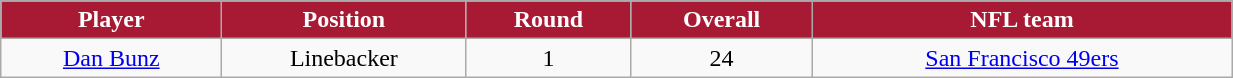<table class="wikitable" width="65%">
<tr align="center" style="background:#A81933;color:#FFFFFF;">
<td><strong>Player</strong></td>
<td><strong>Position</strong></td>
<td><strong>Round</strong></td>
<td><strong>Overall</strong></td>
<td><strong>NFL team</strong></td>
</tr>
<tr align="center" bgcolor="">
<td><a href='#'>Dan Bunz</a></td>
<td>Linebacker</td>
<td>1</td>
<td>24</td>
<td><a href='#'>San Francisco 49ers</a></td>
</tr>
</table>
